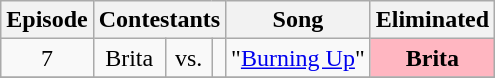<table class="wikitable" border="2" style="text-align:center">
<tr>
<th>Episode</th>
<th colspan="3">Contestants</th>
<th>Song</th>
<th>Eliminated</th>
</tr>
<tr>
<td>7</td>
<td>Brita</td>
<td>vs.</td>
<td></td>
<td>"<a href='#'>Burning Up</a>" <br></td>
<td style="background:lightpink"><strong>Brita</strong></td>
</tr>
<tr>
</tr>
</table>
